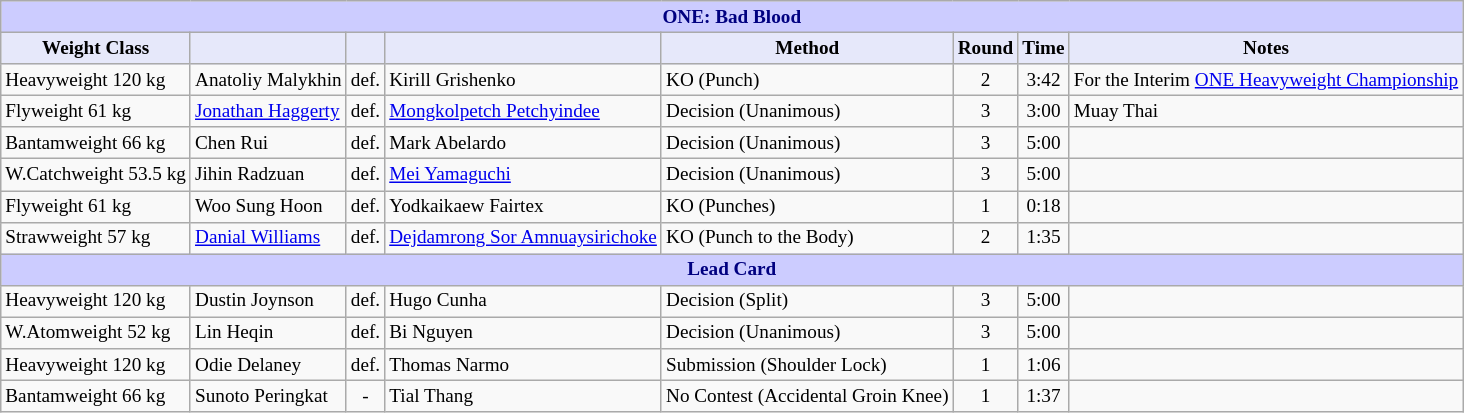<table class="wikitable" style="font-size: 80%;">
<tr>
<th colspan="8" style="background-color: #ccf; color: #000080; text-align: center;"><strong>ONE: Bad Blood</strong></th>
</tr>
<tr>
<th colspan="1" style="background-color: #E6E8FA; color: #000000; text-align: center;">Weight Class</th>
<th colspan="1" style="background-color: #E6E8FA; color: #000000; text-align: center;"></th>
<th colspan="1" style="background-color: #E6E8FA; color: #000000; text-align: center;"></th>
<th colspan="1" style="background-color: #E6E8FA; color: #000000; text-align: center;"></th>
<th colspan="1" style="background-color: #E6E8FA; color: #000000; text-align: center;">Method</th>
<th colspan="1" style="background-color: #E6E8FA; color: #000000; text-align: center;">Round</th>
<th colspan="1" style="background-color: #E6E8FA; color: #000000; text-align: center;">Time</th>
<th colspan="1" style="background-color: #E6E8FA; color: #000000; text-align: center;">Notes</th>
</tr>
<tr>
<td>Heavyweight 120 kg</td>
<td> Anatoliy Malykhin</td>
<td>def.</td>
<td> Kirill Grishenko</td>
<td>KO (Punch)</td>
<td align=center>2</td>
<td align=center>3:42</td>
<td>For the Interim <a href='#'>ONE Heavyweight Championship</a></td>
</tr>
<tr>
<td>Flyweight 61 kg</td>
<td> <a href='#'>Jonathan Haggerty</a></td>
<td>def.</td>
<td> <a href='#'>Mongkolpetch Petchyindee</a></td>
<td>Decision (Unanimous)</td>
<td align=center>3</td>
<td align=center>3:00</td>
<td>Muay Thai</td>
</tr>
<tr>
<td>Bantamweight 66 kg</td>
<td> Chen Rui</td>
<td>def.</td>
<td> Mark Abelardo</td>
<td>Decision (Unanimous)</td>
<td align=center>3</td>
<td align=center>5:00</td>
<td></td>
</tr>
<tr>
<td>W.Catchweight 53.5 kg</td>
<td> Jihin Radzuan</td>
<td>def.</td>
<td> <a href='#'>Mei Yamaguchi</a></td>
<td>Decision (Unanimous)</td>
<td align=center>3</td>
<td align=center>5:00</td>
<td></td>
</tr>
<tr>
<td>Flyweight 61 kg</td>
<td> Woo Sung Hoon</td>
<td>def.</td>
<td> Yodkaikaew Fairtex</td>
<td>KO (Punches)</td>
<td align=center>1</td>
<td align=center>0:18</td>
<td></td>
</tr>
<tr>
<td>Strawweight 57 kg</td>
<td> <a href='#'>Danial Williams</a></td>
<td>def.</td>
<td> <a href='#'>Dejdamrong Sor Amnuaysirichoke</a></td>
<td>KO (Punch to the Body)</td>
<td align=center>2</td>
<td align=center>1:35</td>
<td></td>
</tr>
<tr>
<td ! colspan="8" style="background-color: #ccf; color: #000080; text-align: center;"><strong>Lead Card</strong></td>
</tr>
<tr>
<td>Heavyweight 120 kg</td>
<td> Dustin Joynson</td>
<td>def.</td>
<td> Hugo Cunha</td>
<td>Decision (Split)</td>
<td align=center>3</td>
<td align=center>5:00</td>
<td></td>
</tr>
<tr>
<td>W.Atomweight 52 kg</td>
<td> Lin Heqin</td>
<td>def.</td>
<td> Bi Nguyen</td>
<td>Decision (Unanimous)</td>
<td align=center>3</td>
<td align=center>5:00</td>
<td></td>
</tr>
<tr>
<td>Heavyweight 120 kg</td>
<td> Odie Delaney</td>
<td>def.</td>
<td> Thomas Narmo</td>
<td>Submission (Shoulder Lock)</td>
<td align=center>1</td>
<td align=center>1:06</td>
<td></td>
</tr>
<tr>
<td>Bantamweight 66 kg</td>
<td> Sunoto Peringkat</td>
<td align=center>-</td>
<td> Tial Thang</td>
<td>No Contest (Accidental Groin Knee)</td>
<td align=center>1</td>
<td align=center>1:37</td>
<td></td>
</tr>
</table>
